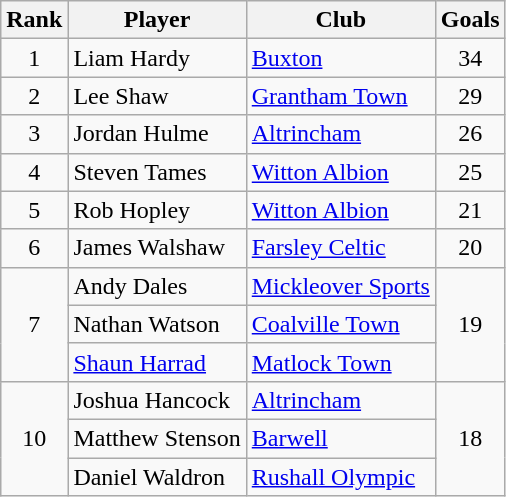<table class="wikitable" style="text-align:center">
<tr>
<th>Rank</th>
<th>Player</th>
<th>Club</th>
<th>Goals</th>
</tr>
<tr>
<td>1</td>
<td align="left"> Liam Hardy</td>
<td align="left"><a href='#'>Buxton</a></td>
<td>34</td>
</tr>
<tr>
<td>2</td>
<td align="left"> Lee Shaw</td>
<td align="left"><a href='#'>Grantham Town</a></td>
<td>29</td>
</tr>
<tr>
<td>3</td>
<td align="left"> Jordan Hulme</td>
<td align="left"><a href='#'>Altrincham</a></td>
<td>26</td>
</tr>
<tr>
<td>4</td>
<td align=left> Steven Tames</td>
<td align=left><a href='#'>Witton Albion</a></td>
<td>25</td>
</tr>
<tr>
<td>5</td>
<td align=left> Rob Hopley</td>
<td align=left><a href='#'>Witton Albion</a></td>
<td>21</td>
</tr>
<tr>
<td>6</td>
<td align="left"> James Walshaw</td>
<td align="left"><a href='#'>Farsley Celtic</a></td>
<td>20</td>
</tr>
<tr>
<td rowspan=3>7</td>
<td align=left> Andy Dales</td>
<td align=left><a href='#'>Mickleover Sports</a></td>
<td rowspan=3>19</td>
</tr>
<tr>
<td align=left> Nathan Watson</td>
<td align=left><a href='#'>Coalville Town</a></td>
</tr>
<tr>
<td align="left"> <a href='#'>Shaun Harrad</a></td>
<td align="left"><a href='#'>Matlock Town</a></td>
</tr>
<tr>
<td rowspan=3>10</td>
<td align="left"> Joshua Hancock</td>
<td align="left"><a href='#'>Altrincham</a></td>
<td rowspan=3>18</td>
</tr>
<tr>
<td align=left> Matthew Stenson</td>
<td align=left><a href='#'>Barwell</a></td>
</tr>
<tr>
<td align=left> Daniel Waldron</td>
<td align=left><a href='#'>Rushall Olympic</a></td>
</tr>
</table>
